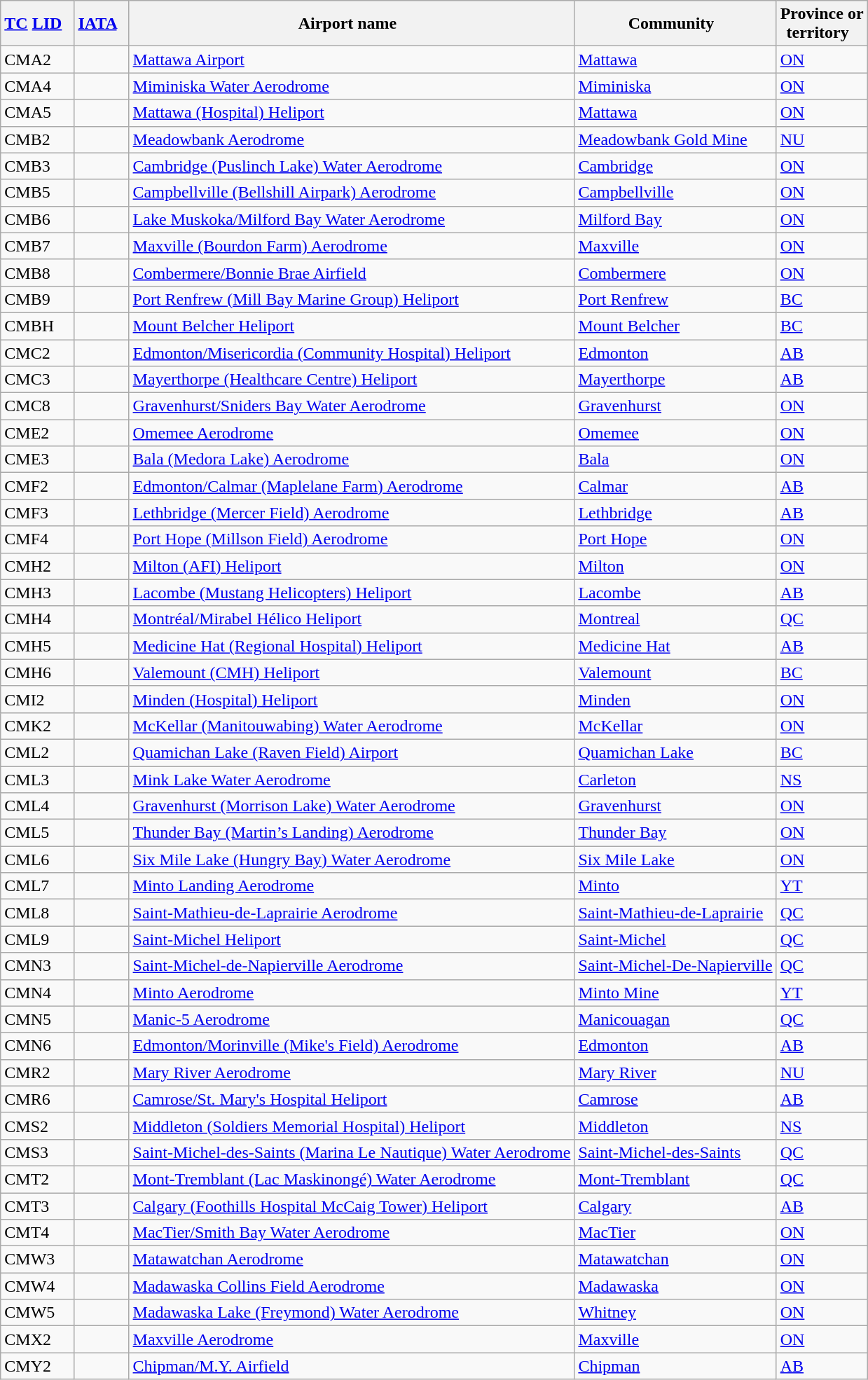<table class="wikitable" style="width:auto;">
<tr>
<th width="*"><a href='#'>TC</a> <a href='#'>LID</a>  </th>
<th width="*"><a href='#'>IATA</a>  </th>
<th width="*">Airport name  </th>
<th width="*">Community  </th>
<th width="*">Province or<br>territory  </th>
</tr>
<tr>
<td>CMA2</td>
<td></td>
<td><a href='#'>Mattawa Airport</a></td>
<td><a href='#'>Mattawa</a></td>
<td><a href='#'>ON</a></td>
</tr>
<tr>
<td>CMA4</td>
<td></td>
<td><a href='#'>Miminiska Water Aerodrome</a></td>
<td><a href='#'>Miminiska</a></td>
<td><a href='#'>ON</a></td>
</tr>
<tr>
<td>CMA5</td>
<td></td>
<td><a href='#'>Mattawa (Hospital) Heliport</a></td>
<td><a href='#'>Mattawa</a></td>
<td><a href='#'>ON</a></td>
</tr>
<tr>
<td>CMB2</td>
<td></td>
<td><a href='#'>Meadowbank Aerodrome</a></td>
<td><a href='#'>Meadowbank Gold Mine</a></td>
<td><a href='#'>NU</a></td>
</tr>
<tr>
<td>CMB3</td>
<td></td>
<td><a href='#'>Cambridge (Puslinch Lake) Water Aerodrome</a></td>
<td><a href='#'>Cambridge</a></td>
<td><a href='#'>ON</a></td>
</tr>
<tr>
<td>CMB5</td>
<td></td>
<td><a href='#'>Campbellville (Bellshill Airpark) Aerodrome</a></td>
<td><a href='#'>Campbellville</a></td>
<td><a href='#'>ON</a></td>
</tr>
<tr>
<td>CMB6</td>
<td></td>
<td><a href='#'>Lake Muskoka/Milford Bay Water Aerodrome</a></td>
<td><a href='#'>Milford Bay</a></td>
<td><a href='#'>ON</a></td>
</tr>
<tr>
<td>CMB7</td>
<td></td>
<td><a href='#'>Maxville (Bourdon Farm) Aerodrome</a></td>
<td><a href='#'>Maxville</a></td>
<td><a href='#'>ON</a></td>
</tr>
<tr>
<td>CMB8</td>
<td></td>
<td><a href='#'>Combermere/Bonnie Brae Airfield</a></td>
<td><a href='#'>Combermere</a></td>
<td><a href='#'>ON</a></td>
</tr>
<tr>
<td>CMB9</td>
<td></td>
<td><a href='#'>Port Renfrew (Mill Bay Marine Group) Heliport</a></td>
<td><a href='#'>Port Renfrew</a></td>
<td><a href='#'>BC</a></td>
</tr>
<tr>
<td>CMBH</td>
<td></td>
<td><a href='#'>Mount Belcher Heliport</a></td>
<td><a href='#'>Mount Belcher</a></td>
<td><a href='#'>BC</a></td>
</tr>
<tr>
<td>CMC2</td>
<td></td>
<td><a href='#'>Edmonton/Misericordia (Community Hospital) Heliport</a></td>
<td><a href='#'>Edmonton</a></td>
<td><a href='#'>AB</a></td>
</tr>
<tr>
<td>CMC3</td>
<td></td>
<td><a href='#'>Mayerthorpe (Healthcare Centre) Heliport</a></td>
<td><a href='#'>Mayerthorpe</a></td>
<td><a href='#'>AB</a></td>
</tr>
<tr>
<td>CMC8</td>
<td></td>
<td><a href='#'>Gravenhurst/Sniders Bay Water Aerodrome</a></td>
<td><a href='#'>Gravenhurst</a></td>
<td><a href='#'>ON</a></td>
</tr>
<tr>
<td>CME2</td>
<td></td>
<td><a href='#'>Omemee Aerodrome</a></td>
<td><a href='#'>Omemee</a></td>
<td><a href='#'>ON</a></td>
</tr>
<tr>
<td>CME3</td>
<td></td>
<td><a href='#'>Bala (Medora Lake) Aerodrome</a></td>
<td><a href='#'>Bala</a></td>
<td><a href='#'>ON</a></td>
</tr>
<tr>
<td>CMF2</td>
<td></td>
<td><a href='#'>Edmonton/Calmar (Maplelane Farm) Aerodrome</a></td>
<td><a href='#'>Calmar</a></td>
<td><a href='#'>AB</a></td>
</tr>
<tr>
<td>CMF3</td>
<td></td>
<td><a href='#'>Lethbridge (Mercer Field) Aerodrome</a></td>
<td><a href='#'>Lethbridge</a></td>
<td><a href='#'>AB</a></td>
</tr>
<tr>
<td>CMF4</td>
<td></td>
<td><a href='#'>Port Hope (Millson Field) Aerodrome</a></td>
<td><a href='#'>Port Hope</a></td>
<td><a href='#'>ON</a></td>
</tr>
<tr>
<td>CMH2</td>
<td></td>
<td><a href='#'>Milton (AFI) Heliport</a></td>
<td><a href='#'>Milton</a></td>
<td><a href='#'>ON</a></td>
</tr>
<tr>
<td>CMH3</td>
<td></td>
<td><a href='#'>Lacombe (Mustang Helicopters) Heliport</a></td>
<td><a href='#'>Lacombe</a></td>
<td><a href='#'>AB</a></td>
</tr>
<tr>
<td>CMH4</td>
<td></td>
<td><a href='#'>Montréal/Mirabel Hélico Heliport</a></td>
<td><a href='#'>Montreal</a></td>
<td><a href='#'>QC</a></td>
</tr>
<tr>
<td>CMH5</td>
<td></td>
<td><a href='#'>Medicine Hat (Regional Hospital) Heliport</a></td>
<td><a href='#'>Medicine Hat</a></td>
<td><a href='#'>AB</a></td>
</tr>
<tr>
<td>CMH6</td>
<td></td>
<td><a href='#'>Valemount (CMH) Heliport</a></td>
<td><a href='#'>Valemount</a></td>
<td><a href='#'>BC</a></td>
</tr>
<tr>
<td>CMI2</td>
<td></td>
<td><a href='#'>Minden (Hospital) Heliport</a></td>
<td><a href='#'>Minden</a></td>
<td><a href='#'>ON</a></td>
</tr>
<tr>
<td>CMK2</td>
<td></td>
<td><a href='#'>McKellar (Manitouwabing) Water Aerodrome</a></td>
<td><a href='#'>McKellar</a></td>
<td><a href='#'>ON</a></td>
</tr>
<tr>
<td>CML2</td>
<td></td>
<td><a href='#'>Quamichan Lake (Raven Field) Airport</a></td>
<td><a href='#'>Quamichan Lake</a></td>
<td><a href='#'>BC</a></td>
</tr>
<tr>
<td>CML3</td>
<td></td>
<td><a href='#'>Mink Lake Water Aerodrome</a></td>
<td><a href='#'>Carleton</a></td>
<td><a href='#'>NS</a></td>
</tr>
<tr>
<td>CML4</td>
<td></td>
<td><a href='#'>Gravenhurst (Morrison Lake) Water Aerodrome</a></td>
<td><a href='#'>Gravenhurst</a></td>
<td><a href='#'>ON</a></td>
</tr>
<tr>
<td>CML5</td>
<td></td>
<td><a href='#'>Thunder Bay (Martin’s Landing) Aerodrome</a></td>
<td><a href='#'>Thunder Bay</a></td>
<td><a href='#'>ON</a></td>
</tr>
<tr>
<td>CML6</td>
<td></td>
<td><a href='#'>Six Mile Lake (Hungry Bay) Water Aerodrome</a></td>
<td><a href='#'>Six Mile Lake</a></td>
<td><a href='#'>ON</a></td>
</tr>
<tr>
<td>CML7</td>
<td></td>
<td><a href='#'>Minto Landing Aerodrome</a></td>
<td><a href='#'>Minto</a></td>
<td><a href='#'>YT</a></td>
</tr>
<tr>
<td>CML8</td>
<td></td>
<td><a href='#'>Saint-Mathieu-de-Laprairie Aerodrome</a></td>
<td><a href='#'>Saint-Mathieu-de-Laprairie</a></td>
<td><a href='#'>QC</a></td>
</tr>
<tr>
<td>CML9</td>
<td></td>
<td><a href='#'>Saint-Michel Heliport</a></td>
<td><a href='#'>Saint-Michel</a></td>
<td><a href='#'>QC</a></td>
</tr>
<tr>
<td>CMN3</td>
<td></td>
<td><a href='#'>Saint-Michel-de-Napierville Aerodrome</a></td>
<td><a href='#'>Saint-Michel-De-Napierville</a></td>
<td><a href='#'>QC</a></td>
</tr>
<tr>
<td>CMN4</td>
<td></td>
<td><a href='#'>Minto Aerodrome</a></td>
<td><a href='#'>Minto Mine</a></td>
<td><a href='#'>YT</a></td>
</tr>
<tr>
<td>CMN5</td>
<td></td>
<td><a href='#'>Manic-5 Aerodrome</a></td>
<td><a href='#'>Manicouagan</a></td>
<td><a href='#'>QC</a></td>
</tr>
<tr>
<td>CMN6</td>
<td></td>
<td><a href='#'>Edmonton/Morinville (Mike's Field) Aerodrome</a></td>
<td><a href='#'>Edmonton</a></td>
<td><a href='#'>AB</a></td>
</tr>
<tr>
<td>CMR2</td>
<td></td>
<td><a href='#'>Mary River Aerodrome</a></td>
<td><a href='#'>Mary River</a></td>
<td><a href='#'>NU</a></td>
</tr>
<tr>
<td>CMR6</td>
<td></td>
<td><a href='#'>Camrose/St. Mary's Hospital Heliport</a></td>
<td><a href='#'>Camrose</a></td>
<td><a href='#'>AB</a></td>
</tr>
<tr>
<td>CMS2</td>
<td></td>
<td><a href='#'>Middleton (Soldiers Memorial Hospital) Heliport</a></td>
<td><a href='#'>Middleton</a></td>
<td><a href='#'>NS</a></td>
</tr>
<tr>
<td>CMS3</td>
<td></td>
<td><a href='#'>Saint-Michel-des-Saints (Marina Le Nautique) Water Aerodrome</a></td>
<td><a href='#'>Saint-Michel-des-Saints</a></td>
<td><a href='#'>QC</a></td>
</tr>
<tr>
<td>CMT2</td>
<td></td>
<td><a href='#'>Mont-Tremblant (Lac Maskinongé) Water Aerodrome</a></td>
<td><a href='#'>Mont-Tremblant</a></td>
<td><a href='#'>QC</a></td>
</tr>
<tr>
<td>CMT3</td>
<td></td>
<td><a href='#'>Calgary (Foothills Hospital McCaig Tower) Heliport</a></td>
<td><a href='#'>Calgary</a></td>
<td><a href='#'>AB</a></td>
</tr>
<tr>
<td>CMT4</td>
<td></td>
<td><a href='#'>MacTier/Smith Bay Water Aerodrome</a></td>
<td><a href='#'>MacTier</a></td>
<td><a href='#'>ON</a></td>
</tr>
<tr>
<td>CMW3</td>
<td></td>
<td><a href='#'>Matawatchan Aerodrome</a></td>
<td><a href='#'>Matawatchan</a></td>
<td><a href='#'>ON</a></td>
</tr>
<tr>
<td>CMW4</td>
<td></td>
<td><a href='#'>Madawaska Collins Field Aerodrome</a></td>
<td><a href='#'>Madawaska</a></td>
<td><a href='#'>ON</a></td>
</tr>
<tr>
<td>CMW5</td>
<td></td>
<td><a href='#'>Madawaska Lake (Freymond) Water Aerodrome</a></td>
<td><a href='#'>Whitney</a></td>
<td><a href='#'>ON</a></td>
</tr>
<tr>
<td>CMX2</td>
<td></td>
<td><a href='#'>Maxville Aerodrome</a></td>
<td><a href='#'>Maxville</a></td>
<td><a href='#'>ON</a></td>
</tr>
<tr>
<td>CMY2</td>
<td></td>
<td><a href='#'>Chipman/M.Y. Airfield</a></td>
<td><a href='#'>Chipman</a></td>
<td><a href='#'>AB</a></td>
</tr>
</table>
